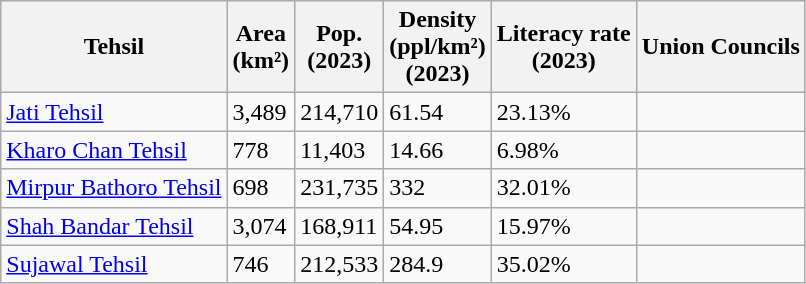<table class="wikitable sortable static-row-numbers static-row-header-hash">
<tr>
<th>Tehsil</th>
<th>Area<br>(km²)</th>
<th>Pop.<br>(2023)</th>
<th>Density<br>(ppl/km²)<br>(2023)</th>
<th>Literacy rate<br>(2023)</th>
<th>Union Councils</th>
</tr>
<tr>
<td><a href='#'>Jati Tehsil</a></td>
<td>3,489</td>
<td>214,710</td>
<td>61.54</td>
<td>23.13%</td>
<td></td>
</tr>
<tr>
<td><a href='#'>Kharo Chan Tehsil</a></td>
<td>778</td>
<td>11,403</td>
<td>14.66</td>
<td>6.98%</td>
<td></td>
</tr>
<tr>
<td><a href='#'>Mirpur Bathoro Tehsil</a></td>
<td>698</td>
<td>231,735</td>
<td>332</td>
<td>32.01%</td>
<td></td>
</tr>
<tr>
<td><a href='#'>Shah Bandar Tehsil</a></td>
<td>3,074</td>
<td>168,911</td>
<td>54.95</td>
<td>15.97%</td>
<td></td>
</tr>
<tr>
<td><a href='#'>Sujawal Tehsil</a></td>
<td>746</td>
<td>212,533</td>
<td>284.9</td>
<td>35.02%</td>
<td></td>
</tr>
</table>
